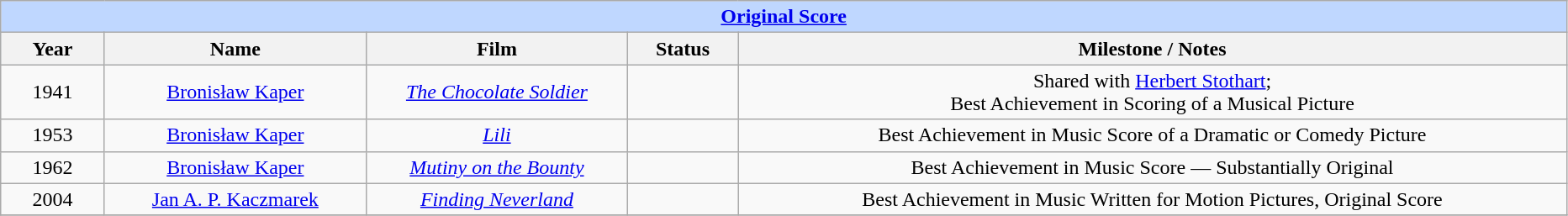<table class="wikitable" style="text-align: center">
<tr ---- bgcolor="#bfd7ff">
<td colspan=5 align=center><strong><a href='#'>Original Score</a></strong></td>
</tr>
<tr ---- bgcolor="#ebf5ff">
<th width="75">Year</th>
<th width="200">Name</th>
<th width="200">Film</th>
<th width="80">Status</th>
<th width="650">Milestone / Notes</th>
</tr>
<tr>
<td>1941</td>
<td><a href='#'>Bronisław Kaper</a></td>
<td><em><a href='#'>The Chocolate Soldier</a></em></td>
<td></td>
<td>Shared with <a href='#'>Herbert Stothart</a>;<br>Best Achievement in Scoring of a Musical Picture</td>
</tr>
<tr>
<td>1953</td>
<td><a href='#'>Bronisław Kaper</a></td>
<td><em><a href='#'>Lili</a></em></td>
<td></td>
<td>Best Achievement in Music Score of a Dramatic or Comedy Picture</td>
</tr>
<tr>
<td>1962</td>
<td><a href='#'>Bronisław Kaper</a></td>
<td><em><a href='#'>Mutiny on the Bounty</a></em></td>
<td></td>
<td>Best Achievement in Music Score — Substantially Original</td>
</tr>
<tr>
<td>2004</td>
<td><a href='#'>Jan A. P. Kaczmarek</a></td>
<td><em><a href='#'>Finding Neverland</a></em></td>
<td></td>
<td>Best Achievement in Music Written for Motion Pictures, Original Score</td>
</tr>
<tr>
</tr>
</table>
